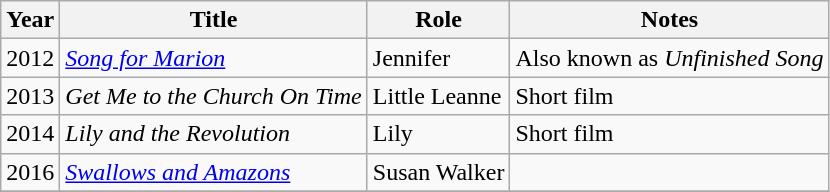<table class="wikitable sortable">
<tr>
<th>Year</th>
<th>Title</th>
<th>Role</th>
<th class="unsortable">Notes</th>
</tr>
<tr>
<td>2012</td>
<td><em><a href='#'>Song for Marion</a></em></td>
<td>Jennifer</td>
<td>Also known as <em>Unfinished Song</em></td>
</tr>
<tr>
<td>2013</td>
<td><em>Get Me to the Church On Time</em></td>
<td>Little Leanne</td>
<td>Short film</td>
</tr>
<tr>
<td>2014</td>
<td><em>Lily and the Revolution</em></td>
<td>Lily</td>
<td>Short film</td>
</tr>
<tr>
<td>2016</td>
<td><em><a href='#'>Swallows and Amazons</a></em></td>
<td>Susan Walker</td>
<td></td>
</tr>
<tr>
</tr>
</table>
